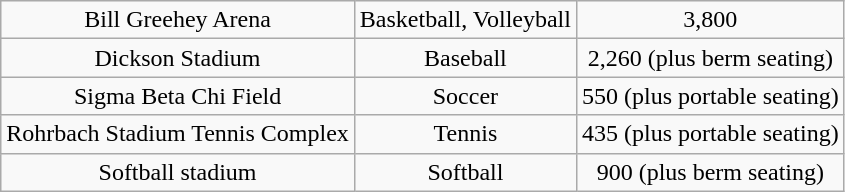<table class="wikitable" style="text-align:center">
<tr>
<td>Bill Greehey Arena</td>
<td>Basketball, Volleyball</td>
<td>3,800</td>
</tr>
<tr>
<td>Dickson Stadium</td>
<td>Baseball</td>
<td>2,260 (plus berm seating)</td>
</tr>
<tr>
<td>Sigma Beta Chi Field</td>
<td>Soccer</td>
<td>550 (plus portable seating)</td>
</tr>
<tr>
<td>Rohrbach Stadium Tennis Complex</td>
<td>Tennis</td>
<td>435 (plus portable seating)</td>
</tr>
<tr>
<td>Softball stadium</td>
<td>Softball</td>
<td>900 (plus berm seating)</td>
</tr>
</table>
